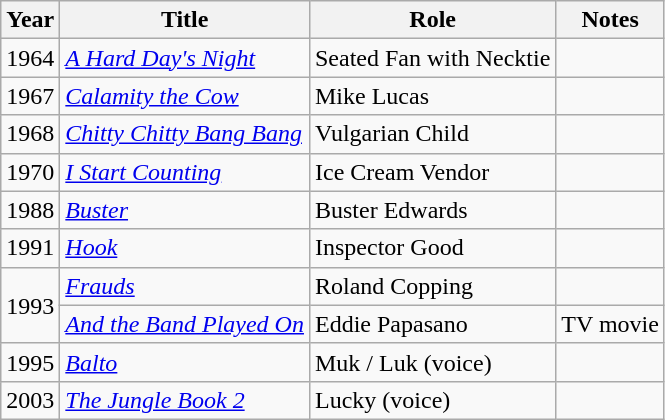<table class="wikitable plainrowheaders sortable" style="margin-right: 0;">
<tr>
<th scope="col">Year</th>
<th scope="col">Title</th>
<th scope="col">Role</th>
<th scope="col" class="unsortable">Notes</th>
</tr>
<tr>
<td>1964</td>
<td><em><a href='#'>A Hard Day's Night</a></em></td>
<td>Seated Fan with Necktie</td>
<td></td>
</tr>
<tr>
<td>1967</td>
<td><em><a href='#'>Calamity the Cow</a></em></td>
<td>Mike Lucas</td>
<td></td>
</tr>
<tr>
<td>1968</td>
<td><em><a href='#'>Chitty Chitty Bang Bang</a></em></td>
<td>Vulgarian Child</td>
<td></td>
</tr>
<tr>
<td>1970</td>
<td><em><a href='#'>I Start Counting</a></em></td>
<td>Ice Cream Vendor</td>
<td></td>
</tr>
<tr>
<td>1988</td>
<td><em><a href='#'>Buster</a></em></td>
<td>Buster Edwards</td>
<td></td>
</tr>
<tr>
<td>1991</td>
<td><em><a href='#'>Hook</a></em></td>
<td>Inspector Good</td>
<td></td>
</tr>
<tr>
<td rowspan=2>1993</td>
<td><em><a href='#'>Frauds</a></em></td>
<td>Roland Copping</td>
<td></td>
</tr>
<tr>
<td><em><a href='#'>And the Band Played On</a></em></td>
<td>Eddie Papasano</td>
<td>TV movie</td>
</tr>
<tr>
<td>1995</td>
<td><em><a href='#'>Balto</a></em></td>
<td>Muk / Luk (voice)</td>
<td></td>
</tr>
<tr>
<td>2003</td>
<td><em><a href='#'>The Jungle Book 2</a></em></td>
<td>Lucky (voice)</td>
<td></td>
</tr>
</table>
